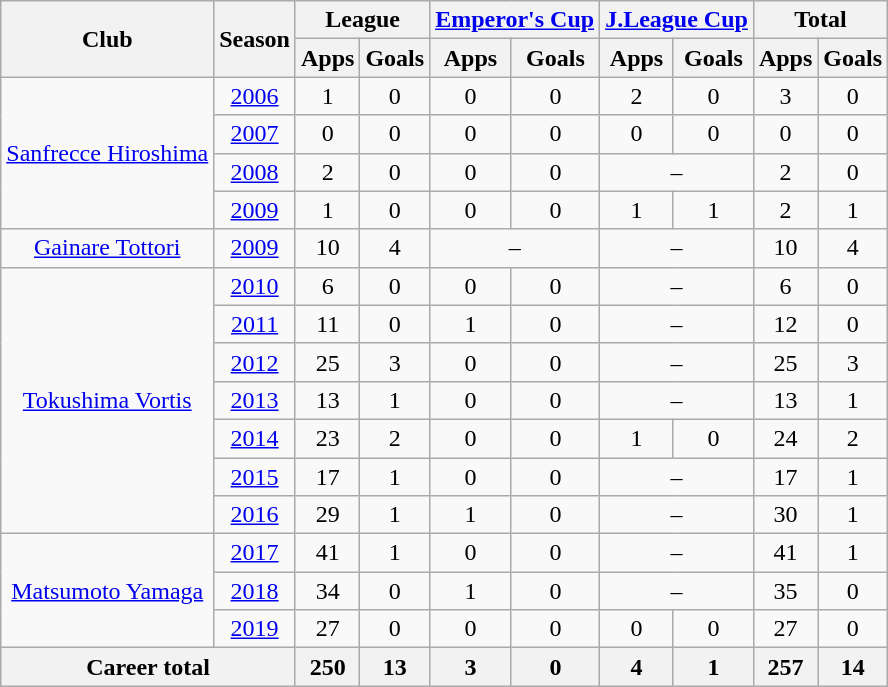<table class="wikitable" style="text-align:center">
<tr>
<th rowspan=2>Club</th>
<th rowspan=2>Season</th>
<th colspan=2>League</th>
<th colspan=2><a href='#'>Emperor's Cup</a></th>
<th colspan=2><a href='#'>J.League Cup</a></th>
<th colspan=2>Total</th>
</tr>
<tr>
<th>Apps</th>
<th>Goals</th>
<th>Apps</th>
<th>Goals</th>
<th>Apps</th>
<th>Goals</th>
<th>Apps</th>
<th>Goals</th>
</tr>
<tr>
<td rowspan="4"><a href='#'>Sanfrecce Hiroshima</a></td>
<td><a href='#'>2006</a></td>
<td>1</td>
<td>0</td>
<td>0</td>
<td>0</td>
<td>2</td>
<td>0</td>
<td>3</td>
<td>0</td>
</tr>
<tr>
<td><a href='#'>2007</a></td>
<td>0</td>
<td>0</td>
<td>0</td>
<td>0</td>
<td>0</td>
<td>0</td>
<td>0</td>
<td>0</td>
</tr>
<tr>
<td><a href='#'>2008</a></td>
<td>2</td>
<td>0</td>
<td>0</td>
<td>0</td>
<td colspan="2">–</td>
<td>2</td>
<td>0</td>
</tr>
<tr>
<td><a href='#'>2009</a></td>
<td>1</td>
<td>0</td>
<td>0</td>
<td>0</td>
<td>1</td>
<td>1</td>
<td>2</td>
<td>1</td>
</tr>
<tr>
<td><a href='#'>Gainare Tottori</a></td>
<td><a href='#'>2009</a></td>
<td>10</td>
<td>4</td>
<td colspan="2">–</td>
<td colspan="2">–</td>
<td>10</td>
<td>4</td>
</tr>
<tr>
<td rowspan="7"><a href='#'>Tokushima Vortis</a></td>
<td><a href='#'>2010</a></td>
<td>6</td>
<td>0</td>
<td>0</td>
<td>0</td>
<td colspan="2">–</td>
<td>6</td>
<td>0</td>
</tr>
<tr>
<td><a href='#'>2011</a></td>
<td>11</td>
<td>0</td>
<td>1</td>
<td>0</td>
<td colspan="2">–</td>
<td>12</td>
<td>0</td>
</tr>
<tr>
<td><a href='#'>2012</a></td>
<td>25</td>
<td>3</td>
<td>0</td>
<td>0</td>
<td colspan="2">–</td>
<td>25</td>
<td>3</td>
</tr>
<tr>
<td><a href='#'>2013</a></td>
<td>13</td>
<td>1</td>
<td>0</td>
<td>0</td>
<td colspan="2">–</td>
<td>13</td>
<td>1</td>
</tr>
<tr>
<td><a href='#'>2014</a></td>
<td>23</td>
<td>2</td>
<td>0</td>
<td>0</td>
<td>1</td>
<td>0</td>
<td>24</td>
<td>2</td>
</tr>
<tr>
<td><a href='#'>2015</a></td>
<td>17</td>
<td>1</td>
<td>0</td>
<td>0</td>
<td colspan="2">–</td>
<td>17</td>
<td>1</td>
</tr>
<tr>
<td><a href='#'>2016</a></td>
<td>29</td>
<td>1</td>
<td>1</td>
<td>0</td>
<td colspan="2">–</td>
<td>30</td>
<td>1</td>
</tr>
<tr>
<td rowspan="3"><a href='#'>Matsumoto Yamaga</a></td>
<td><a href='#'>2017</a></td>
<td>41</td>
<td>1</td>
<td>0</td>
<td>0</td>
<td colspan="2">–</td>
<td>41</td>
<td>1</td>
</tr>
<tr>
<td><a href='#'>2018</a></td>
<td>34</td>
<td>0</td>
<td>1</td>
<td>0</td>
<td colspan="2">–</td>
<td>35</td>
<td>0</td>
</tr>
<tr>
<td><a href='#'>2019</a></td>
<td>27</td>
<td>0</td>
<td>0</td>
<td>0</td>
<td>0</td>
<td>0</td>
<td>27</td>
<td>0</td>
</tr>
<tr>
<th colspan=2>Career total</th>
<th>250</th>
<th>13</th>
<th>3</th>
<th>0</th>
<th>4</th>
<th>1</th>
<th>257</th>
<th>14</th>
</tr>
</table>
